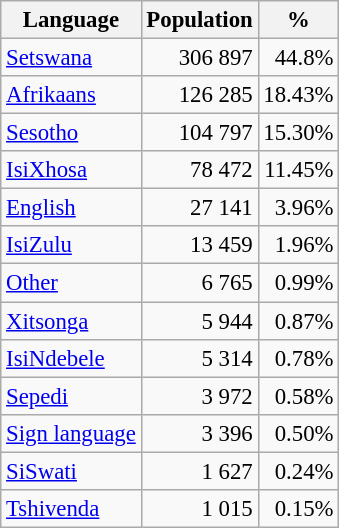<table class="wikitable" style="font-size: 95%; text-align: right">
<tr>
<th>Language</th>
<th>Population</th>
<th>%</th>
</tr>
<tr>
<td align=left><a href='#'>Setswana</a></td>
<td>306 897</td>
<td>44.8%</td>
</tr>
<tr>
<td align=left><a href='#'>Afrikaans</a></td>
<td>126 285</td>
<td>18.43%</td>
</tr>
<tr>
<td align=left><a href='#'>Sesotho</a></td>
<td>104 797</td>
<td>15.30%</td>
</tr>
<tr>
<td align=left><a href='#'>IsiXhosa</a></td>
<td>78 472</td>
<td>11.45%</td>
</tr>
<tr>
<td align=left><a href='#'>English</a></td>
<td>27 141</td>
<td>3.96%</td>
</tr>
<tr>
<td align=left><a href='#'>IsiZulu</a></td>
<td>13 459</td>
<td>1.96%</td>
</tr>
<tr>
<td align=left><a href='#'>Other</a></td>
<td>6 765</td>
<td>0.99%</td>
</tr>
<tr>
<td align=left><a href='#'>Xitsonga</a></td>
<td>5 944</td>
<td>0.87%</td>
</tr>
<tr>
<td align=left><a href='#'>IsiNdebele</a></td>
<td>5 314</td>
<td>0.78%</td>
</tr>
<tr>
<td align=left><a href='#'>Sepedi</a></td>
<td>3 972</td>
<td>0.58%</td>
</tr>
<tr>
<td align=left><a href='#'>Sign language</a></td>
<td>3 396</td>
<td>0.50%</td>
</tr>
<tr>
<td align=left><a href='#'>SiSwati</a></td>
<td>1 627</td>
<td>0.24%</td>
</tr>
<tr>
<td align=left><a href='#'>Tshivenda</a></td>
<td>1 015</td>
<td>0.15%</td>
</tr>
</table>
